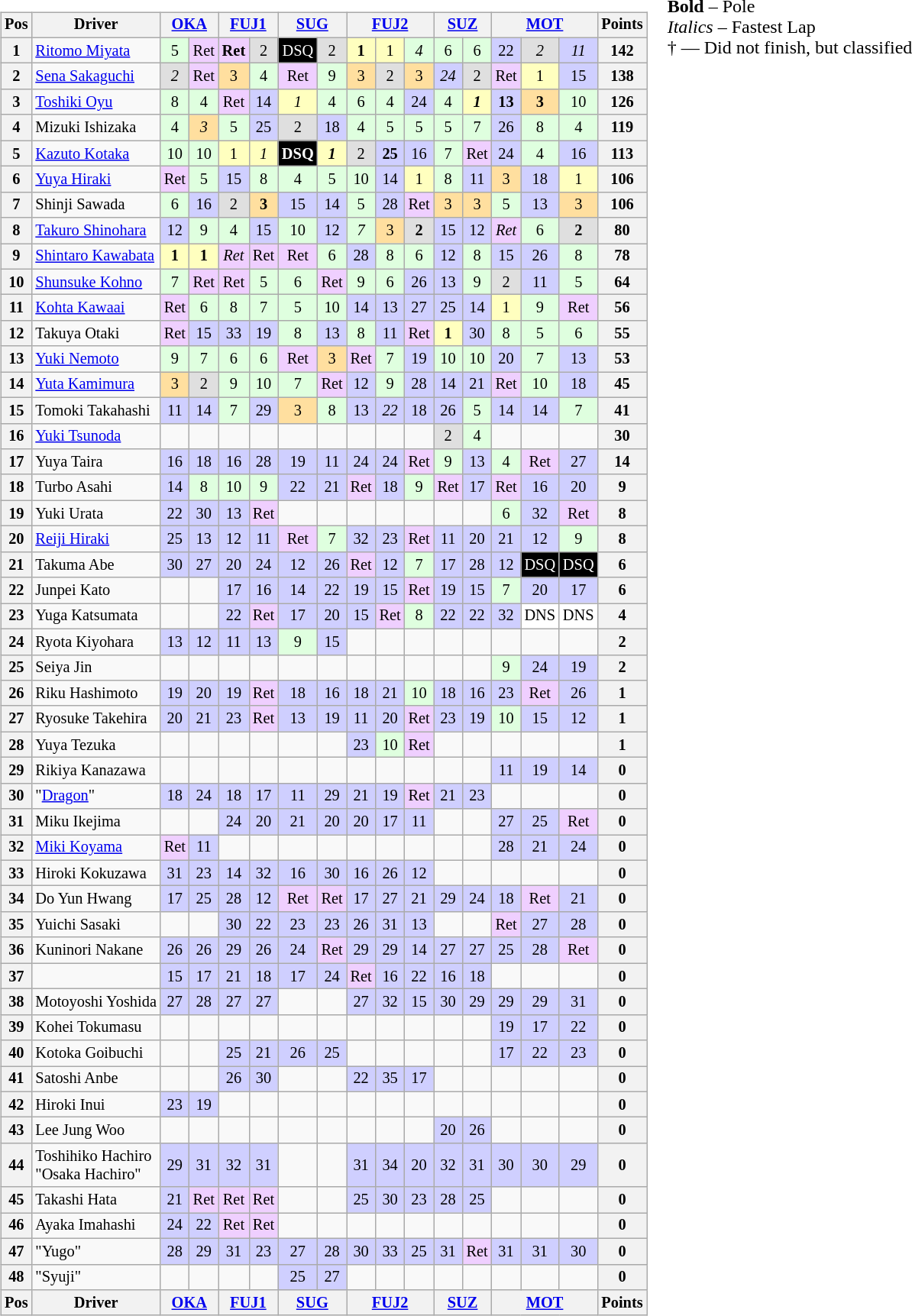<table>
<tr>
<td><br><table class="wikitable" style="font-size:85%; text-align:center">
<tr style="background:#f9f9f9">
<th>Pos</th>
<th>Driver</th>
<th colspan=2><a href='#'>OKA</a></th>
<th colspan=2><a href='#'>FUJ1</a></th>
<th colspan=2><a href='#'>SUG</a></th>
<th colspan=3><a href='#'>FUJ2</a></th>
<th colspan=2><a href='#'>SUZ</a></th>
<th colspan=3><a href='#'>MOT</a></th>
<th>Points</th>
</tr>
<tr>
<th>1</th>
<td style="text-align:left"> <a href='#'>Ritomo Miyata</a></td>
<td style="background:#DFFFDF">5</td>
<td style="background:#EFCFFF">Ret</td>
<td style="background:#EFCFFF"><strong>Ret</strong></td>
<td style="background:#DFDFDF">2</td>
<td style="background:#000000; color:white">DSQ</td>
<td style="background:#DFDFDF">2</td>
<td style="background:#FFFFBF"><strong>1</strong></td>
<td style="background:#FFFFBF">1</td>
<td style="background:#DFFFDF"><em>4</em></td>
<td style="background:#DFFFDF">6</td>
<td style="background:#DFFFDF">6</td>
<td style="background:#CFCFFF">22</td>
<td style="background:#DFDFDF"><em>2</em></td>
<td style="background:#CFCFFF"><em>11</em></td>
<th>142</th>
</tr>
<tr>
<th>2</th>
<td style="text-align:left"> <a href='#'>Sena Sakaguchi</a></td>
<td style="background:#DFDFDF"><em>2</em></td>
<td style="background:#EFCFFF">Ret</td>
<td style="background:#FFDF9F">3</td>
<td style="background:#DFFFDF">4</td>
<td style="background:#EFCFFF">Ret</td>
<td style="background:#DFFFDF">9</td>
<td style="background:#FFDF9F">3</td>
<td style="background:#DFDFDF">2</td>
<td style="background:#FFDF9F">3</td>
<td style="background:#CFCFFF"><em>24</em></td>
<td style="background:#DFDFDF">2</td>
<td style="background:#EFCFFF">Ret</td>
<td style="background:#FFFFBF">1</td>
<td style="background:#CFCFFF">15</td>
<th>138</th>
</tr>
<tr>
<th>3</th>
<td style="text-align:left"> <a href='#'>Toshiki Oyu</a></td>
<td style="background:#DFFFDF">8</td>
<td style="background:#DFFFDF">4</td>
<td style="background:#EFCFFF">Ret</td>
<td style="background:#CFCFFF">14</td>
<td style="background:#FFFFBF"><em>1</em></td>
<td style="background:#DFFFDF">4</td>
<td style="background:#DFFFDF">6</td>
<td style="background:#DFFFDF">4</td>
<td style="background:#CFCFFF">24</td>
<td style="background:#DFFFDF">4</td>
<td style="background:#FFFFBF"><strong><em>1</em></strong></td>
<td style="background:#CFCFFF"><strong>13</strong></td>
<td style="background:#FFDF9F"><strong>3</strong></td>
<td style="background:#DFFFDF">10</td>
<th>126</th>
</tr>
<tr>
<th>4</th>
<td style="text-align:left"> Mizuki Ishizaka</td>
<td style="background:#DFFFDF">4</td>
<td style="background:#FFDF9F"><em>3</em></td>
<td style="background:#DFFFDF">5</td>
<td style="background:#CFCFFF">25</td>
<td style="background:#DFDFDF">2</td>
<td style="background:#CFCFFF">18</td>
<td style="background:#DFFFDF">4</td>
<td style="background:#DFFFDF">5</td>
<td style="background:#DFFFDF">5</td>
<td style="background:#DFFFDF">5</td>
<td style="background:#DFFFDF">7</td>
<td style="background:#CFCFFF">26</td>
<td style="background:#DFFFDF">8</td>
<td style="background:#DFFFDF">4</td>
<th>119</th>
</tr>
<tr>
<th>5</th>
<td style="text-align:left"> <a href='#'>Kazuto Kotaka</a></td>
<td style="background:#DFFFDF">10</td>
<td style="background:#DFFFDF">10</td>
<td style="background:#FFFFBF">1</td>
<td style="background:#FFFFBF"><em>1</em></td>
<td style="background:#000000; color:white"><strong>DSQ</strong></td>
<td style="background:#FFFFBF"><strong><em>1</em></strong></td>
<td style="background:#DFDFDF">2</td>
<td style="background:#CFCFFF"><strong>25</strong></td>
<td style="background:#CFCFFF">16</td>
<td style="background:#DFFFDF">7</td>
<td style="background:#EFCFFF">Ret</td>
<td style="background:#CFCFFF">24</td>
<td style="background:#DFFFDF">4</td>
<td style="background:#CFCFFF">16</td>
<th>113</th>
</tr>
<tr>
<th>6</th>
<td style="text-align:left"> <a href='#'>Yuya Hiraki</a></td>
<td style="background:#EFCFFF">Ret</td>
<td style="background:#DFFFDF">5</td>
<td style="background:#CFCFFF">15</td>
<td style="background:#DFFFDF">8</td>
<td style="background:#DFFFDF">4</td>
<td style="background:#DFFFDF">5</td>
<td style="background:#DFFFDF">10</td>
<td style="background:#CFCFFF">14</td>
<td style="background:#FFFFBF">1</td>
<td style="background:#DFFFDF">8</td>
<td style="background:#CFCFFF">11</td>
<td style="background:#FFDF9F">3</td>
<td style="background:#CFCFFF">18</td>
<td style="background:#FFFFBF">1</td>
<th>106</th>
</tr>
<tr>
<th>7</th>
<td style="text-align:left"> Shinji Sawada</td>
<td style="background:#DFFFDF">6</td>
<td style="background:#CFCFFF">16</td>
<td style="background:#DFDFDF">2</td>
<td style="background:#FFDF9F"><strong>3</strong></td>
<td style="background:#CFCFFF">15</td>
<td style="background:#CFCFFF">14</td>
<td style="background:#DFFFDF">5</td>
<td style="background:#CFCFFF">28</td>
<td style="background:#EFCFFF">Ret</td>
<td style="background:#FFDF9F">3</td>
<td style="background:#FFDF9F">3</td>
<td style="background:#DFFFDF">5</td>
<td style="background:#CFCFFF">13</td>
<td style="background:#FFDF9F">3</td>
<th>106</th>
</tr>
<tr>
<th>8</th>
<td style="text-align:left"> <a href='#'>Takuro Shinohara</a></td>
<td style="background:#CFCFFF">12</td>
<td style="background:#DFFFDF">9</td>
<td style="background:#DFFFDF">4</td>
<td style="background:#CFCFFF">15</td>
<td style="background:#DFFFDF">10</td>
<td style="background:#CFCFFF">12</td>
<td style="background:#DFFFDF"><em>7</em></td>
<td style="background:#FFDF9F">3</td>
<td style="background:#DFDFDF"><strong>2</strong></td>
<td style="background:#CFCFFF">15</td>
<td style="background:#CFCFFF">12</td>
<td style="background:#EFCFFF"><em>Ret</em></td>
<td style="background:#DFFFDF">6</td>
<td style="background:#DFDFDF"><strong>2</strong></td>
<th>80</th>
</tr>
<tr>
<th>9</th>
<td style="text-align:left"> <a href='#'>Shintaro Kawabata</a></td>
<td style="background:#FFFFBF"><strong>1</strong></td>
<td style="background:#FFFFBF"><strong>1</strong></td>
<td style="background:#EFCFFF"><em>Ret</em></td>
<td style="background:#EFCFFF">Ret</td>
<td style="background:#EFCFFF">Ret</td>
<td style="background:#DFFFDF">6</td>
<td style="background:#CFCFFF">28</td>
<td style="background:#DFFFDF">8</td>
<td style="background:#DFFFDF">6</td>
<td style="background:#CFCFFF">12</td>
<td style="background:#DFFFDF">8</td>
<td style="background:#CFCFFF">15</td>
<td style="background:#CFCFFF">26</td>
<td style="background:#DFFFDF">8</td>
<th>78</th>
</tr>
<tr>
<th>10</th>
<td style="text-align:left"> <a href='#'>Shunsuke Kohno</a></td>
<td style="background:#DFFFDF">7</td>
<td style="background:#EFCFFF">Ret</td>
<td style="background:#EFCFFF">Ret</td>
<td style="background:#DFFFDF">5</td>
<td style="background:#DFFFDF">6</td>
<td style="background:#EFCFFF">Ret</td>
<td style="background:#DFFFDF">9</td>
<td style="background:#DFFFDF">6</td>
<td style="background:#CFCFFF">26</td>
<td style="background:#CFCFFF">13</td>
<td style="background:#DFFFDF">9</td>
<td style="background:#DFDFDF">2</td>
<td style="background:#CFCFFF">11</td>
<td style="background:#DFFFDF">5</td>
<th>64</th>
</tr>
<tr>
<th>11</th>
<td style="text-align:left"> <a href='#'>Kohta Kawaai</a></td>
<td style="background:#EFCFFF">Ret</td>
<td style="background:#DFFFDF">6</td>
<td style="background:#DFFFDF">8</td>
<td style="background:#DFFFDF">7</td>
<td style="background:#DFFFDF">5</td>
<td style="background:#DFFFDF">10</td>
<td style="background:#CFCFFF">14</td>
<td style="background:#CFCFFF">13</td>
<td style="background:#CFCFFF">27</td>
<td style="background:#CFCFFF">25</td>
<td style="background:#CFCFFF">14</td>
<td style="background:#FFFFBF">1</td>
<td style="background:#DFFFDF">9</td>
<td style="background:#EFCFFF">Ret</td>
<th>56</th>
</tr>
<tr>
<th>12</th>
<td style="text-align:left"> Takuya Otaki</td>
<td style="background:#EFCFFF">Ret</td>
<td style="background:#CFCFFF">15</td>
<td style="background:#CFCFFF">33</td>
<td style="background:#CFCFFF">19</td>
<td style="background:#DFFFDF">8</td>
<td style="background:#CFCFFF">13</td>
<td style="background:#DFFFDF">8</td>
<td style="background:#CFCFFF">11</td>
<td style="background:#EFCFFF">Ret</td>
<td style="background:#FFFFBF"><strong>1</strong></td>
<td style="background:#CFCFFF">30</td>
<td style="background:#DFFFDF">8</td>
<td style="background:#DFFFDF">5</td>
<td style="background:#DFFFDF">6</td>
<th>55</th>
</tr>
<tr>
<th>13</th>
<td style="text-align:left"> <a href='#'>Yuki Nemoto</a></td>
<td style="background:#DFFFDF">9</td>
<td style="background:#DFFFDF">7</td>
<td style="background:#DFFFDF">6</td>
<td style="background:#DFFFDF">6</td>
<td style="background:#EFCFFF">Ret</td>
<td style="background:#FFDF9F">3</td>
<td style="background:#EFCFFF">Ret</td>
<td style="background:#DFFFDF">7</td>
<td style="background:#CFCFFF">19</td>
<td style="background:#DFFFDF">10</td>
<td style="background:#DFFFDF">10</td>
<td style="background:#CFCFFF">20</td>
<td style="background:#DFFFDF">7</td>
<td style="background:#CFCFFF">13</td>
<th>53</th>
</tr>
<tr>
<th>14</th>
<td style="text-align:left"> <a href='#'>Yuta Kamimura</a></td>
<td style="background:#FFDF9F">3</td>
<td style="background:#DFDFDF">2</td>
<td style="background:#DFFFDF">9</td>
<td style="background:#DFFFDF">10</td>
<td style="background:#DFFFDF">7</td>
<td style="background:#EFCFFF">Ret</td>
<td style="background:#CFCFFF">12</td>
<td style="background:#DFFFDF">9</td>
<td style="background:#CFCFFF">28</td>
<td style="background:#CFCFFF">14</td>
<td style="background:#CFCFFF">21</td>
<td style="background:#EFCFFF">Ret</td>
<td style="background:#DFFFDF">10</td>
<td style="background:#CFCFFF">18</td>
<th>45</th>
</tr>
<tr>
<th>15</th>
<td style="text-align:left"> Tomoki Takahashi</td>
<td style="background:#CFCFFF">11</td>
<td style="background:#CFCFFF">14</td>
<td style="background:#DFFFDF">7</td>
<td style="background:#CFCFFF">29</td>
<td style="background:#FFDF9F">3</td>
<td style="background:#DFFFDF">8</td>
<td style="background:#CFCFFF">13</td>
<td style="background:#CFCFFF"><em>22</em></td>
<td style="background:#CFCFFF">18</td>
<td style="background:#CFCFFF">26</td>
<td style="background:#DFFFDF">5</td>
<td style="background:#CFCFFF">14</td>
<td style="background:#CFCFFF">14</td>
<td style="background:#DFFFDF">7</td>
<th>41</th>
</tr>
<tr>
<th>16</th>
<td style="text-align:left"> <a href='#'>Yuki Tsunoda</a></td>
<td></td>
<td></td>
<td></td>
<td></td>
<td></td>
<td></td>
<td></td>
<td></td>
<td></td>
<td style="background:#DFDFDF">2</td>
<td style="background:#DFFFDF">4</td>
<td></td>
<td></td>
<td></td>
<th>30</th>
</tr>
<tr>
<th>17</th>
<td style="text-align:left"> Yuya Taira</td>
<td style="background:#CFCFFF">16</td>
<td style="background:#CFCFFF">18</td>
<td style="background:#CFCFFF">16</td>
<td style="background:#CFCFFF">28</td>
<td style="background:#CFCFFF">19</td>
<td style="background:#CFCFFF">11</td>
<td style="background:#CFCFFF">24</td>
<td style="background:#CFCFFF">24</td>
<td style="background:#EFCFFF">Ret</td>
<td style="background:#DFFFDF">9</td>
<td style="background:#CFCFFF">13</td>
<td style="background:#DFFFDF">4</td>
<td style="background:#EFCFFF">Ret</td>
<td style="background:#CFCFFF">27</td>
<th>14</th>
</tr>
<tr>
<th>18</th>
<td style="text-align:left"> Turbo Asahi</td>
<td style="background:#CFCFFF">14</td>
<td style="background:#DFFFDF">8</td>
<td style="background:#DFFFDF">10</td>
<td style="background:#DFFFDF">9</td>
<td style="background:#CFCFFF">22</td>
<td style="background:#CFCFFF">21</td>
<td style="background:#EFCFFF">Ret</td>
<td style="background:#CFCFFF">18</td>
<td style="background:#DFFFDF">9</td>
<td style="background:#EFCFFF">Ret</td>
<td style="background:#CFCFFF">17</td>
<td style="background:#EFCFFF">Ret</td>
<td style="background:#CFCFFF">16</td>
<td style="background:#CFCFFF">20</td>
<th>9</th>
</tr>
<tr>
<th>19</th>
<td style="text-align:left"> Yuki Urata</td>
<td style="background:#CFCFFF">22</td>
<td style="background:#CFCFFF">30</td>
<td style="background:#CFCFFF">13</td>
<td style="background:#EFCFFF">Ret</td>
<td></td>
<td></td>
<td></td>
<td></td>
<td></td>
<td></td>
<td></td>
<td style="background:#DFFFDF">6</td>
<td style="background:#CFCFFF">32</td>
<td style="background:#EFCFFF">Ret</td>
<th>8</th>
</tr>
<tr>
<th>20</th>
<td style="text-align:left"> <a href='#'>Reiji Hiraki</a></td>
<td style="background:#CFCFFF">25</td>
<td style="background:#CFCFFF">13</td>
<td style="background:#CFCFFF">12</td>
<td style="background:#CFCFFF">11</td>
<td style="background:#EFCFFF">Ret</td>
<td style="background:#DFFFDF">7</td>
<td style="background:#CFCFFF">32</td>
<td style="background:#CFCFFF">23</td>
<td style="background:#EFCFFF">Ret</td>
<td style="background:#CFCFFF">11</td>
<td style="background:#CFCFFF">20</td>
<td style="background:#CFCFFF">21</td>
<td style="background:#CFCFFF">12</td>
<td style="background:#DFFFDF">9</td>
<th>8</th>
</tr>
<tr>
<th>21</th>
<td style="text-align:left"> Takuma Abe</td>
<td style="background:#CFCFFF">30</td>
<td style="background:#CFCFFF">27</td>
<td style="background:#CFCFFF">20</td>
<td style="background:#CFCFFF">24</td>
<td style="background:#CFCFFF">12</td>
<td style="background:#CFCFFF">26</td>
<td style="background:#EFCFFF">Ret</td>
<td style="background:#CFCFFF">12</td>
<td style="background:#DFFFDF">7</td>
<td style="background:#CFCFFF">17</td>
<td style="background:#CFCFFF">28</td>
<td style="background:#CFCFFF">12</td>
<td style="background:#000000; color:white">DSQ</td>
<td style="background:#000000; color:white">DSQ</td>
<th>6</th>
</tr>
<tr>
<th>22</th>
<td style="text-align:left"> Junpei Kato</td>
<td></td>
<td></td>
<td style="background:#CFCFFF">17</td>
<td style="background:#CFCFFF">16</td>
<td style="background:#CFCFFF">14</td>
<td style="background:#CFCFFF">22</td>
<td style="background:#CFCFFF">19</td>
<td style="background:#CFCFFF">15</td>
<td style="background:#EFCFFF">Ret</td>
<td style="background:#CFCFFF">19</td>
<td style="background:#CFCFFF">15</td>
<td style="background:#DFFFDF">7</td>
<td style="background:#CFCFFF">20</td>
<td style="background:#CFCFFF">17</td>
<th>6</th>
</tr>
<tr>
<th>23</th>
<td style="text-align:left"> Yuga Katsumata</td>
<td></td>
<td></td>
<td style="background:#CFCFFF">22</td>
<td style="background:#EFCFFF">Ret</td>
<td style="background:#CFCFFF">17</td>
<td style="background:#CFCFFF">20</td>
<td style="background:#CFCFFF">15</td>
<td style="background:#EFCFFF">Ret</td>
<td style="background:#DFFFDF">8</td>
<td style="background:#CFCFFF">22</td>
<td style="background:#CFCFFF">22</td>
<td style="background:#CFCFFF">32</td>
<td style="background:white">DNS</td>
<td style="background:white">DNS</td>
<th>4</th>
</tr>
<tr>
<th>24</th>
<td style="text-align:left"> Ryota Kiyohara</td>
<td style="background:#CFCFFF">13</td>
<td style="background:#CFCFFF">12</td>
<td style="background:#CFCFFF">11</td>
<td style="background:#CFCFFF">13</td>
<td style="background:#DFFFDF">9</td>
<td style="background:#CFCFFF">15</td>
<td></td>
<td></td>
<td></td>
<td></td>
<td></td>
<td></td>
<td></td>
<td></td>
<th>2</th>
</tr>
<tr>
<th>25</th>
<td style="text-align:left"> Seiya Jin</td>
<td></td>
<td></td>
<td></td>
<td></td>
<td></td>
<td></td>
<td></td>
<td></td>
<td></td>
<td></td>
<td></td>
<td style="background:#DFFFDF">9</td>
<td style="background:#CFCFFF">24</td>
<td style="background:#CFCFFF">19</td>
<th>2</th>
</tr>
<tr>
<th>26</th>
<td style="text-align:left"> Riku Hashimoto</td>
<td style="background:#CFCFFF">19</td>
<td style="background:#CFCFFF">20</td>
<td style="background:#CFCFFF">19</td>
<td style="background:#EFCFFF">Ret</td>
<td style="background:#CFCFFF">18</td>
<td style="background:#CFCFFF">16</td>
<td style="background:#CFCFFF">18</td>
<td style="background:#CFCFFF">21</td>
<td style="background:#DFFFDF">10</td>
<td style="background:#CFCFFF">18</td>
<td style="background:#CFCFFF">16</td>
<td style="background:#CFCFFF">23</td>
<td style="background:#EFCFFF">Ret</td>
<td style="background:#CFCFFF">26</td>
<th>1</th>
</tr>
<tr>
<th>27</th>
<td style="text-align:left"> Ryosuke Takehira</td>
<td style="background:#CFCFFF">20</td>
<td style="background:#CFCFFF">21</td>
<td style="background:#CFCFFF">23</td>
<td style="background:#EFCFFF">Ret</td>
<td style="background:#CFCFFF">13</td>
<td style="background:#CFCFFF">19</td>
<td style="background:#CFCFFF">11</td>
<td style="background:#CFCFFF">20</td>
<td style="background:#EFCFFF">Ret</td>
<td style="background:#CFCFFF">23</td>
<td style="background:#CFCFFF">19</td>
<td style="background:#DFFFDF">10</td>
<td style="background:#CFCFFF">15</td>
<td style="background:#CFCFFF">12</td>
<th>1</th>
</tr>
<tr>
<th>28</th>
<td style="text-align:left"> Yuya Tezuka</td>
<td></td>
<td></td>
<td></td>
<td></td>
<td></td>
<td></td>
<td style="background:#CFCFFF">23</td>
<td style="background:#DFFFDF">10</td>
<td style="background:#EFCFFF">Ret</td>
<td></td>
<td></td>
<td></td>
<td></td>
<td></td>
<th>1</th>
</tr>
<tr>
<th>29</th>
<td style="text-align:left"> Rikiya Kanazawa</td>
<td></td>
<td></td>
<td></td>
<td></td>
<td></td>
<td></td>
<td></td>
<td></td>
<td></td>
<td></td>
<td></td>
<td style="background:#CFCFFF">11</td>
<td style="background:#CFCFFF">19</td>
<td style="background:#CFCFFF">14</td>
<th>0</th>
</tr>
<tr>
<th>30</th>
<td style="text-align:left"> "<a href='#'>Dragon</a>"</td>
<td style="background:#CFCFFF">18</td>
<td style="background:#CFCFFF">24</td>
<td style="background:#CFCFFF">18</td>
<td style="background:#CFCFFF">17</td>
<td style="background:#CFCFFF">11</td>
<td style="background:#CFCFFF">29</td>
<td style="background:#CFCFFF">21</td>
<td style="background:#CFCFFF">19</td>
<td style="background:#EFCFFF">Ret</td>
<td style="background:#CFCFFF">21</td>
<td style="background:#CFCFFF">23</td>
<td></td>
<td></td>
<td></td>
<th>0</th>
</tr>
<tr>
<th>31</th>
<td style="text-align:left"> Miku Ikejima</td>
<td></td>
<td></td>
<td style="background:#CFCFFF">24</td>
<td style="background:#CFCFFF">20</td>
<td style="background:#CFCFFF">21</td>
<td style="background:#CFCFFF">20</td>
<td style="background:#CFCFFF">20</td>
<td style="background:#CFCFFF">17</td>
<td style="background:#CFCFFF">11</td>
<td></td>
<td></td>
<td style="background:#CFCFFF">27</td>
<td style="background:#CFCFFF">25</td>
<td style="background:#EFCFFF">Ret</td>
<th>0</th>
</tr>
<tr>
<th>32</th>
<td style="text-align:left"> <a href='#'>Miki Koyama</a></td>
<td style="background:#EFCFFF">Ret</td>
<td style="background:#CFCFFF">11</td>
<td></td>
<td></td>
<td></td>
<td></td>
<td></td>
<td></td>
<td></td>
<td></td>
<td></td>
<td style="background:#CFCFFF">28</td>
<td style="background:#CFCFFF">21</td>
<td style="background:#CFCFFF">24</td>
<th>0</th>
</tr>
<tr>
<th>33</th>
<td style="text-align:left"> Hiroki Kokuzawa</td>
<td style="background:#CFCFFF">31</td>
<td style="background:#CFCFFF">23</td>
<td style="background:#CFCFFF">14</td>
<td style="background:#CFCFFF">32</td>
<td style="background:#CFCFFF">16</td>
<td style="background:#CFCFFF">30</td>
<td style="background:#CFCFFF">16</td>
<td style="background:#CFCFFF">26</td>
<td style="background:#CFCFFF">12</td>
<td></td>
<td></td>
<td></td>
<td></td>
<td></td>
<th>0</th>
</tr>
<tr>
<th>34</th>
<td style="text-align:left"> Do Yun Hwang</td>
<td style="background:#CFCFFF">17</td>
<td style="background:#CFCFFF">25</td>
<td style="background:#CFCFFF">28</td>
<td style="background:#CFCFFF">12</td>
<td style="background:#EFCFFF">Ret</td>
<td style="background:#EFCFFF">Ret</td>
<td style="background:#CFCFFF">17</td>
<td style="background:#CFCFFF">27</td>
<td style="background:#CFCFFF">21</td>
<td style="background:#CFCFFF">29</td>
<td style="background:#CFCFFF">24</td>
<td style="background:#CFCFFF">18</td>
<td style="background:#EFCFFF">Ret</td>
<td style="background:#CFCFFF">21</td>
<th>0</th>
</tr>
<tr>
<th>35</th>
<td style="text-align:left"> Yuichi Sasaki</td>
<td></td>
<td></td>
<td style="background:#CFCFFF">30</td>
<td style="background:#CFCFFF">22</td>
<td style="background:#CFCFFF">23</td>
<td style="background:#CFCFFF">23</td>
<td style="background:#CFCFFF">26</td>
<td style="background:#CFCFFF">31</td>
<td style="background:#CFCFFF">13</td>
<td></td>
<td></td>
<td style="background:#EFCFFF">Ret</td>
<td style="background:#CFCFFF">27</td>
<td style="background:#CFCFFF">28</td>
<th>0</th>
</tr>
<tr>
<th>36</th>
<td style="text-align:left"> Kuninori Nakane</td>
<td style="background:#CFCFFF">26</td>
<td style="background:#CFCFFF">26</td>
<td style="background:#CFCFFF">29</td>
<td style="background:#CFCFFF">26</td>
<td style="background:#CFCFFF">24</td>
<td style="background:#EFCFFF">Ret</td>
<td style="background:#CFCFFF">29</td>
<td style="background:#CFCFFF">29</td>
<td style="background:#CFCFFF">14</td>
<td style="background:#CFCFFF">27</td>
<td style="background:#CFCFFF">27</td>
<td style="background:#CFCFFF">25</td>
<td style="background:#CFCFFF">28</td>
<td style="background:#EFCFFF">Ret</td>
<th>0</th>
</tr>
<tr>
<th>37</th>
<td style="text-align:left"></td>
<td style="background:#CFCFFF">15</td>
<td style="background:#CFCFFF">17</td>
<td style="background:#CFCFFF">21</td>
<td style="background:#CFCFFF">18</td>
<td style="background:#CFCFFF">17</td>
<td style="background:#CFCFFF">24</td>
<td style="background:#EFCFFF">Ret</td>
<td style="background:#CFCFFF">16</td>
<td style="background:#CFCFFF">22</td>
<td style="background:#CFCFFF">16</td>
<td style="background:#CFCFFF">18</td>
<td></td>
<td></td>
<td></td>
<th>0</th>
</tr>
<tr>
<th>38</th>
<td style="text-align:left"> Motoyoshi Yoshida</td>
<td style="background:#CFCFFF">27</td>
<td style="background:#CFCFFF">28</td>
<td style="background:#CFCFFF">27</td>
<td style="background:#CFCFFF">27</td>
<td></td>
<td></td>
<td style="background:#CFCFFF">27</td>
<td style="background:#CFCFFF">32</td>
<td style="background:#CFCFFF">15</td>
<td style="background:#CFCFFF">30</td>
<td style="background:#CFCFFF">29</td>
<td style="background:#CFCFFF">29</td>
<td style="background:#CFCFFF">29</td>
<td style="background:#CFCFFF">31</td>
<th>0</th>
</tr>
<tr>
<th>39</th>
<td style="text-align:left"> Kohei Tokumasu</td>
<td></td>
<td></td>
<td></td>
<td></td>
<td></td>
<td></td>
<td></td>
<td></td>
<td></td>
<td></td>
<td></td>
<td style="background:#CFCFFF">19</td>
<td style="background:#CFCFFF">17</td>
<td style="background:#CFCFFF">22</td>
<th>0</th>
</tr>
<tr>
<th>40</th>
<td style="text-align:left"> Kotoka Goibuchi</td>
<td></td>
<td></td>
<td style="background:#CFCFFF">25</td>
<td style="background:#CFCFFF">21</td>
<td style="background:#CFCFFF">26</td>
<td style="background:#CFCFFF">25</td>
<td></td>
<td></td>
<td></td>
<td></td>
<td></td>
<td style="background:#CFCFFF">17</td>
<td style="background:#CFCFFF">22</td>
<td style="background:#CFCFFF">23</td>
<th>0</th>
</tr>
<tr>
<th>41</th>
<td style="text-align:left"> Satoshi Anbe</td>
<td></td>
<td></td>
<td style="background:#CFCFFF">26</td>
<td style="background:#CFCFFF">30</td>
<td></td>
<td></td>
<td style="background:#CFCFFF">22</td>
<td style="background:#CFCFFF">35</td>
<td style="background:#CFCFFF">17</td>
<td></td>
<td></td>
<td></td>
<td></td>
<td></td>
<th>0</th>
</tr>
<tr>
<th>42</th>
<td style="text-align:left"> Hiroki Inui</td>
<td style="background:#CFCFFF">23</td>
<td style="background:#CFCFFF">19</td>
<td></td>
<td></td>
<td></td>
<td></td>
<td></td>
<td></td>
<td></td>
<td></td>
<td></td>
<td></td>
<td></td>
<td></td>
<th>0</th>
</tr>
<tr>
<th>43</th>
<td style="text-align:left"> Lee Jung Woo</td>
<td></td>
<td></td>
<td></td>
<td></td>
<td></td>
<td></td>
<td></td>
<td></td>
<td></td>
<td style="background:#CFCFFF">20</td>
<td style="background:#CFCFFF">26</td>
<td></td>
<td></td>
<td></td>
<th>0</th>
</tr>
<tr>
<th>44</th>
<td style="text-align:left"> Toshihiko Hachiro<br> "Osaka Hachiro"</td>
<td style="background:#CFCFFF">29</td>
<td style="background:#CFCFFF">31</td>
<td style="background:#CFCFFF">32</td>
<td style="background:#CFCFFF">31</td>
<td></td>
<td></td>
<td style="background:#CFCFFF">31</td>
<td style="background:#CFCFFF">34</td>
<td style="background:#CFCFFF">20</td>
<td style="background:#CFCFFF">32</td>
<td style="background:#CFCFFF">31</td>
<td style="background:#CFCFFF">30</td>
<td style="background:#CFCFFF">30</td>
<td style="background:#CFCFFF">29</td>
<th>0</th>
</tr>
<tr>
<th>45</th>
<td style="text-align:left"> Takashi Hata</td>
<td style="background:#CFCFFF">21</td>
<td style="background:#EFCFFF">Ret</td>
<td style="background:#EFCFFF">Ret</td>
<td style="background:#EFCFFF">Ret</td>
<td></td>
<td></td>
<td style="background:#CFCFFF">25</td>
<td style="background:#CFCFFF">30</td>
<td style="background:#CFCFFF">23</td>
<td style="background:#CFCFFF">28</td>
<td style="background:#CFCFFF">25</td>
<td></td>
<td></td>
<td></td>
<th>0</th>
</tr>
<tr>
<th>46</th>
<td style="text-align:left"> Ayaka Imahashi</td>
<td style="background:#CFCFFF">24</td>
<td style="background:#CFCFFF">22</td>
<td style="background:#EFCFFF">Ret</td>
<td style="background:#EFCFFF">Ret</td>
<td></td>
<td></td>
<td></td>
<td></td>
<td></td>
<td></td>
<td></td>
<td></td>
<td></td>
<td></td>
<th>0</th>
</tr>
<tr>
<th>47</th>
<td style="text-align:left"> "Yugo"</td>
<td style="background:#CFCFFF">28</td>
<td style="background:#CFCFFF">29</td>
<td style="background:#CFCFFF">31</td>
<td style="background:#CFCFFF">23</td>
<td style="background:#CFCFFF">27</td>
<td style="background:#CFCFFF">28</td>
<td style="background:#CFCFFF">30</td>
<td style="background:#CFCFFF">33</td>
<td style="background:#CFCFFF">25</td>
<td style="background:#CFCFFF">31</td>
<td style="background:#EFCFFF">Ret</td>
<td style="background:#CFCFFF">31</td>
<td style="background:#CFCFFF">31</td>
<td style="background:#CFCFFF">30</td>
<th>0</th>
</tr>
<tr>
<th>48</th>
<td style="text-align:left"> "Syuji"</td>
<td></td>
<td></td>
<td></td>
<td></td>
<td style="background:#CFCFFF">25</td>
<td style="background:#CFCFFF">27</td>
<td></td>
<td></td>
<td></td>
<td></td>
<td></td>
<td></td>
<td></td>
<td></td>
<th>0</th>
</tr>
<tr>
<th>Pos</th>
<th>Driver</th>
<th colspan=2><a href='#'>OKA</a></th>
<th colspan=2><a href='#'>FUJ1</a></th>
<th colspan=2><a href='#'>SUG</a></th>
<th colspan=3><a href='#'>FUJ2</a></th>
<th colspan=2><a href='#'>SUZ</a></th>
<th colspan=3><a href='#'>MOT</a></th>
<th>Points</th>
</tr>
</table>
</td>
<td style="vertical-align:top"><br>
<span><strong>Bold</strong> – Pole<br><em>Italics</em> – Fastest Lap<br>† — Did not finish, but classified</span></td>
</tr>
</table>
